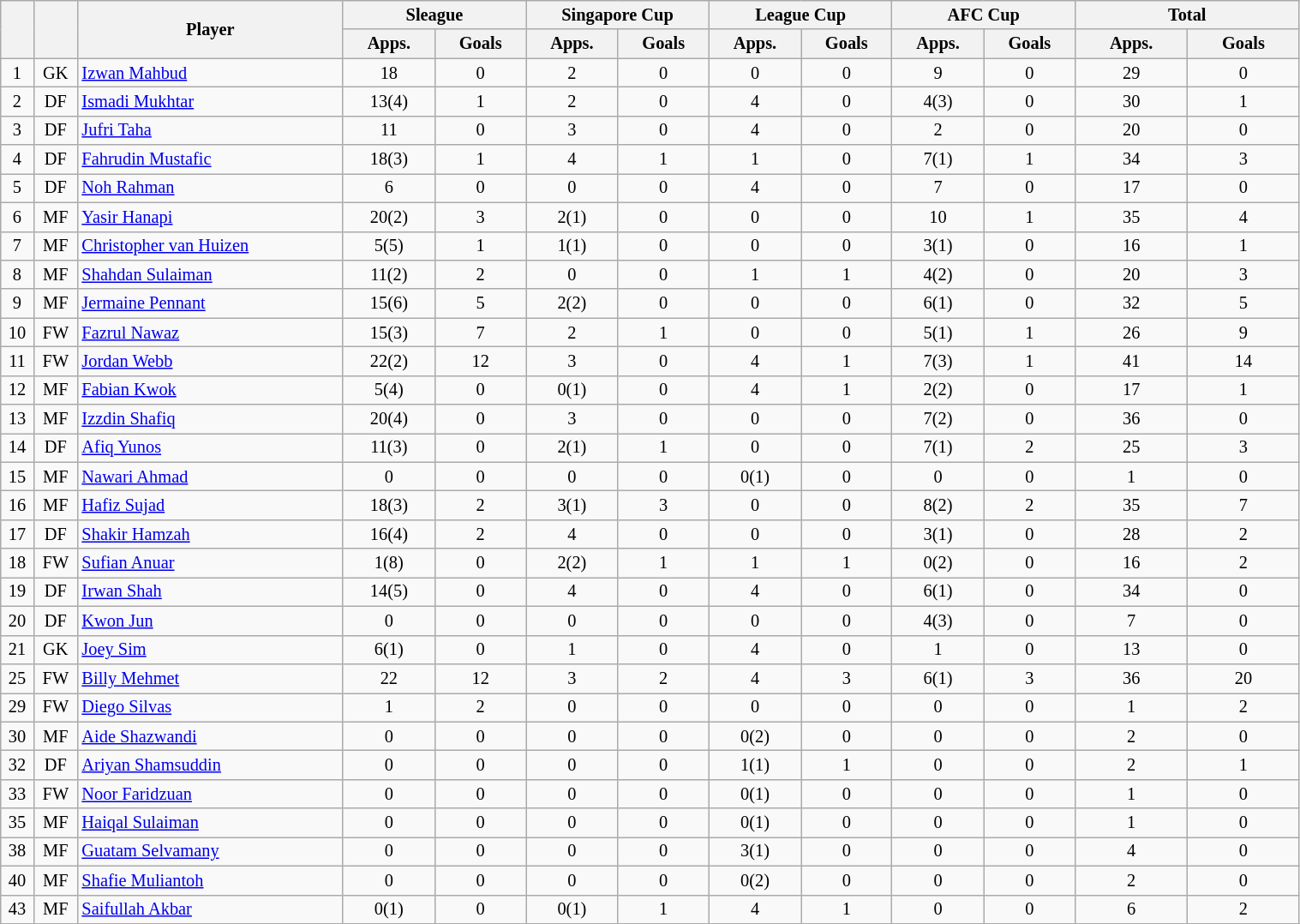<table class="wikitable" style="text-align:center; font-size:85%; width:80%;">
<tr>
<th rowspan=2></th>
<th rowspan=2></th>
<th rowspan=2 width="200">Player</th>
<th colspan=2 width="105">Sleague</th>
<th colspan=2 width="105">Singapore Cup</th>
<th colspan=2 width="105">League Cup</th>
<th colspan=2 width="105">AFC Cup</th>
<th colspan=2 width="130">Total</th>
</tr>
<tr>
<th>Apps.</th>
<th>Goals</th>
<th>Apps.</th>
<th>Goals</th>
<th>Apps.</th>
<th>Goals</th>
<th>Apps.</th>
<th>Goals</th>
<th>Apps.</th>
<th>Goals</th>
</tr>
<tr>
<td>1</td>
<td>GK</td>
<td align="left"> <a href='#'>Izwan Mahbud</a></td>
<td>18</td>
<td>0</td>
<td>2</td>
<td>0</td>
<td>0</td>
<td>0</td>
<td>9</td>
<td>0</td>
<td>29</td>
<td>0</td>
</tr>
<tr>
<td>2</td>
<td>DF</td>
<td align="left"> <a href='#'>Ismadi Mukhtar</a></td>
<td>13(4)</td>
<td>1</td>
<td>2</td>
<td>0</td>
<td>4</td>
<td>0</td>
<td>4(3)</td>
<td>0</td>
<td>30</td>
<td>1</td>
</tr>
<tr>
<td>3</td>
<td>DF</td>
<td align="left"> <a href='#'>Jufri Taha</a></td>
<td>11</td>
<td>0</td>
<td>3</td>
<td>0</td>
<td>4</td>
<td>0</td>
<td>2</td>
<td>0</td>
<td>20</td>
<td>0</td>
</tr>
<tr>
<td>4</td>
<td>DF</td>
<td align="left"> <a href='#'>Fahrudin Mustafic</a></td>
<td>18(3)</td>
<td>1</td>
<td>4</td>
<td>1</td>
<td>1</td>
<td>0</td>
<td>7(1)</td>
<td>1</td>
<td>34</td>
<td>3</td>
</tr>
<tr>
<td>5</td>
<td>DF</td>
<td align="left"> <a href='#'>Noh Rahman</a></td>
<td>6</td>
<td>0</td>
<td>0</td>
<td>0</td>
<td>4</td>
<td>0</td>
<td>7</td>
<td>0</td>
<td>17</td>
<td>0</td>
</tr>
<tr>
<td>6</td>
<td>MF</td>
<td align="left"> <a href='#'>Yasir Hanapi</a></td>
<td>20(2)</td>
<td>3</td>
<td>2(1)</td>
<td>0</td>
<td>0</td>
<td>0</td>
<td>10</td>
<td>1</td>
<td>35</td>
<td>4</td>
</tr>
<tr>
<td>7</td>
<td>MF</td>
<td align="left"> <a href='#'>Christopher van Huizen</a></td>
<td>5(5)</td>
<td>1</td>
<td>1(1)</td>
<td>0</td>
<td>0</td>
<td>0</td>
<td>3(1)</td>
<td>0</td>
<td>16</td>
<td>1</td>
</tr>
<tr>
<td>8</td>
<td>MF</td>
<td align="left"> <a href='#'>Shahdan Sulaiman</a></td>
<td>11(2)</td>
<td>2</td>
<td>0</td>
<td>0</td>
<td>1</td>
<td>1</td>
<td>4(2)</td>
<td>0</td>
<td>20</td>
<td>3</td>
</tr>
<tr>
<td>9</td>
<td>MF</td>
<td align="left"> <a href='#'>Jermaine Pennant</a></td>
<td>15(6)</td>
<td>5</td>
<td>2(2)</td>
<td>0</td>
<td>0</td>
<td>0</td>
<td>6(1)</td>
<td>0</td>
<td>32</td>
<td>5</td>
</tr>
<tr>
<td>10</td>
<td>FW</td>
<td align="left"> <a href='#'>Fazrul Nawaz</a></td>
<td>15(3)</td>
<td>7</td>
<td>2</td>
<td>1</td>
<td>0</td>
<td>0</td>
<td>5(1)</td>
<td>1</td>
<td>26</td>
<td>9</td>
</tr>
<tr>
<td>11</td>
<td>FW</td>
<td align="left"> <a href='#'>Jordan Webb</a></td>
<td>22(2)</td>
<td>12</td>
<td>3</td>
<td>0</td>
<td>4</td>
<td>1</td>
<td>7(3)</td>
<td>1</td>
<td>41</td>
<td>14</td>
</tr>
<tr>
<td>12</td>
<td>MF</td>
<td align="left"> <a href='#'>Fabian Kwok</a></td>
<td>5(4)</td>
<td>0</td>
<td>0(1)</td>
<td>0</td>
<td>4</td>
<td>1</td>
<td>2(2)</td>
<td>0</td>
<td>17</td>
<td>1</td>
</tr>
<tr>
<td>13</td>
<td>MF</td>
<td align="left"> <a href='#'>Izzdin Shafiq</a></td>
<td>20(4)</td>
<td>0</td>
<td>3</td>
<td>0</td>
<td>0</td>
<td>0</td>
<td>7(2)</td>
<td>0</td>
<td>36</td>
<td>0</td>
</tr>
<tr>
<td>14</td>
<td>DF</td>
<td align="left"> <a href='#'>Afiq Yunos</a></td>
<td>11(3)</td>
<td>0</td>
<td>2(1)</td>
<td>1</td>
<td>0</td>
<td>0</td>
<td>7(1)</td>
<td>2</td>
<td>25</td>
<td>3</td>
</tr>
<tr>
<td>15</td>
<td>MF</td>
<td align="left"> <a href='#'>Nawari Ahmad</a></td>
<td>0</td>
<td>0</td>
<td>0</td>
<td>0</td>
<td>0(1)</td>
<td>0</td>
<td>0</td>
<td>0</td>
<td>1</td>
<td>0</td>
</tr>
<tr>
<td>16</td>
<td>MF</td>
<td align="left"> <a href='#'>Hafiz Sujad</a></td>
<td>18(3)</td>
<td>2</td>
<td>3(1)</td>
<td>3</td>
<td>0</td>
<td>0</td>
<td>8(2)</td>
<td>2</td>
<td>35</td>
<td>7</td>
</tr>
<tr>
<td>17</td>
<td>DF</td>
<td align="left"> <a href='#'>Shakir Hamzah</a></td>
<td>16(4)</td>
<td>2</td>
<td>4</td>
<td>0</td>
<td>0</td>
<td>0</td>
<td>3(1)</td>
<td>0</td>
<td>28</td>
<td>2</td>
</tr>
<tr>
<td>18</td>
<td>FW</td>
<td align="left"> <a href='#'>Sufian Anuar</a></td>
<td>1(8)</td>
<td>0</td>
<td>2(2)</td>
<td>1</td>
<td>1</td>
<td>1</td>
<td>0(2)</td>
<td>0</td>
<td>16</td>
<td>2</td>
</tr>
<tr>
<td>19</td>
<td>DF</td>
<td align="left"> <a href='#'>Irwan Shah</a></td>
<td>14(5)</td>
<td>0</td>
<td>4</td>
<td>0</td>
<td>4</td>
<td>0</td>
<td>6(1)</td>
<td>0</td>
<td>34</td>
<td>0</td>
</tr>
<tr>
<td>20</td>
<td>DF</td>
<td align="left"> <a href='#'>Kwon Jun</a></td>
<td>0</td>
<td>0</td>
<td>0</td>
<td>0</td>
<td>0</td>
<td>0</td>
<td>4(3)</td>
<td>0</td>
<td>7</td>
<td>0</td>
</tr>
<tr>
<td>21</td>
<td>GK</td>
<td align="left"> <a href='#'>Joey Sim</a></td>
<td>6(1)</td>
<td>0</td>
<td>1</td>
<td>0</td>
<td>4</td>
<td>0</td>
<td>1</td>
<td>0</td>
<td>13</td>
<td>0</td>
</tr>
<tr>
<td>25</td>
<td>FW</td>
<td align="left"> <a href='#'>Billy Mehmet</a></td>
<td>22</td>
<td>12</td>
<td>3</td>
<td>2</td>
<td>4</td>
<td>3</td>
<td>6(1)</td>
<td>3</td>
<td>36</td>
<td>20</td>
</tr>
<tr>
<td>29</td>
<td>FW</td>
<td align="left"> <a href='#'>Diego Silvas</a></td>
<td>1</td>
<td>2</td>
<td>0</td>
<td>0</td>
<td>0</td>
<td>0</td>
<td>0</td>
<td>0</td>
<td>1</td>
<td>2</td>
</tr>
<tr>
<td>30</td>
<td>MF</td>
<td align="left"> <a href='#'>Aide Shazwandi</a></td>
<td>0</td>
<td>0</td>
<td>0</td>
<td>0</td>
<td>0(2)</td>
<td>0</td>
<td>0</td>
<td>0</td>
<td>2</td>
<td>0</td>
</tr>
<tr>
<td>32</td>
<td>DF</td>
<td align="left"> <a href='#'>Ariyan Shamsuddin</a></td>
<td>0</td>
<td>0</td>
<td>0</td>
<td>0</td>
<td>1(1)</td>
<td>1</td>
<td>0</td>
<td>0</td>
<td>2</td>
<td>1</td>
</tr>
<tr>
<td>33</td>
<td>FW</td>
<td align="left"> <a href='#'>Noor Faridzuan</a></td>
<td>0</td>
<td>0</td>
<td>0</td>
<td>0</td>
<td>0(1)</td>
<td>0</td>
<td>0</td>
<td>0</td>
<td>1</td>
<td>0</td>
</tr>
<tr>
<td>35</td>
<td>MF</td>
<td align="left"> <a href='#'>Haiqal Sulaiman</a></td>
<td>0</td>
<td>0</td>
<td>0</td>
<td>0</td>
<td>0(1)</td>
<td>0</td>
<td>0</td>
<td>0</td>
<td>1</td>
<td>0</td>
</tr>
<tr>
<td>38</td>
<td>MF</td>
<td align="left"> <a href='#'>Guatam Selvamany</a></td>
<td>0</td>
<td>0</td>
<td>0</td>
<td>0</td>
<td>3(1)</td>
<td>0</td>
<td>0</td>
<td>0</td>
<td>4</td>
<td>0</td>
</tr>
<tr>
<td>40</td>
<td>MF</td>
<td align="left"> <a href='#'>Shafie Muliantoh</a></td>
<td>0</td>
<td>0</td>
<td>0</td>
<td>0</td>
<td>0(2)</td>
<td>0</td>
<td>0</td>
<td>0</td>
<td>2</td>
<td>0</td>
</tr>
<tr>
<td>43</td>
<td>MF</td>
<td align="left"> <a href='#'>Saifullah Akbar</a></td>
<td>0(1)</td>
<td>0</td>
<td>0(1)</td>
<td>1</td>
<td>4</td>
<td>1</td>
<td>0</td>
<td>0</td>
<td>6</td>
<td>2</td>
</tr>
<tr>
</tr>
</table>
